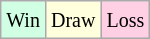<table class="wikitable">
<tr>
<td style="background-color: #d0ffe3;"><small>Win</small></td>
<td style="background-color: #ffffdd;"><small>Draw</small></td>
<td style="background-color: #ffd0e3;"><small>Loss</small></td>
</tr>
</table>
